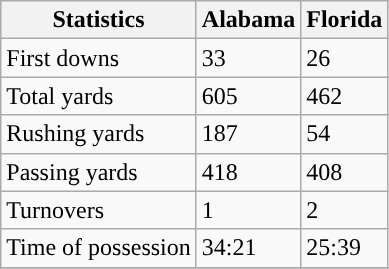<table class="wikitable" style="float: left;">
<tr>
<th>Statistics</th>
<th>Alabama</th>
<th>Florida</th>
</tr>
<tr>
<td>First downs</td>
<td>33</td>
<td>26</td>
</tr>
<tr>
<td>Total yards</td>
<td>605</td>
<td>462</td>
</tr>
<tr>
<td>Rushing yards</td>
<td>187</td>
<td>54</td>
</tr>
<tr>
<td>Passing yards</td>
<td>418</td>
<td>408</td>
</tr>
<tr>
<td>Turnovers</td>
<td>1</td>
<td>2</td>
</tr>
<tr>
<td>Time of possession</td>
<td>34:21</td>
<td>25:39</td>
</tr>
<tr>
</tr>
</table>
